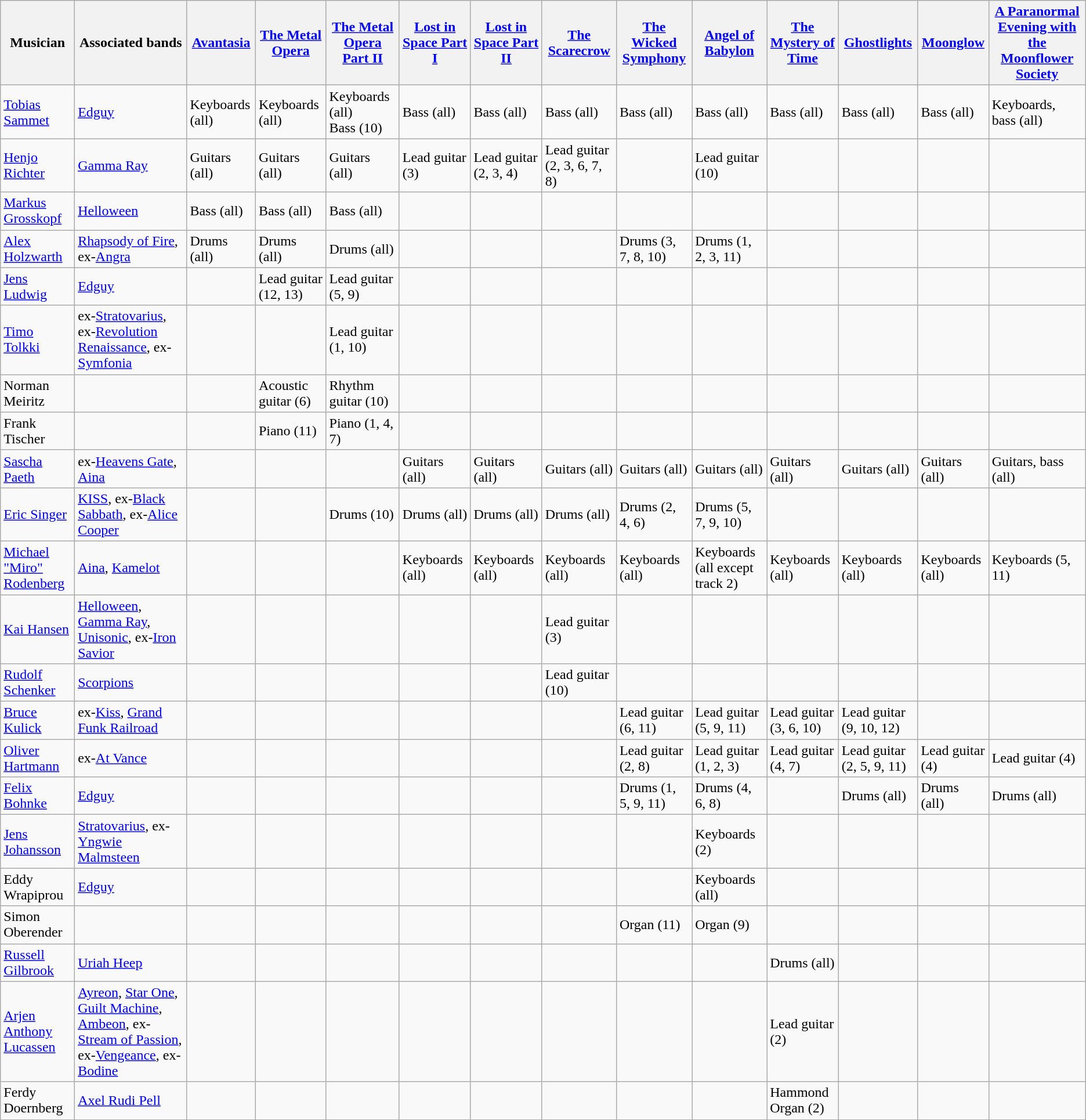<table class="wikitable">
<tr>
<th>Musician</th>
<th>Associated bands</th>
<th><a href='#'>Avantasia</a></th>
<th><a href='#'>The Metal Opera</a></th>
<th><a href='#'>The Metal Opera Part II</a></th>
<th><a href='#'>Lost in Space Part I</a></th>
<th><a href='#'>Lost in Space Part II</a></th>
<th><a href='#'>The Scarecrow</a></th>
<th><a href='#'>The Wicked Symphony</a></th>
<th><a href='#'>Angel of Babylon</a></th>
<th><a href='#'>The Mystery of Time</a></th>
<th><a href='#'>Ghostlights</a></th>
<th><a href='#'>Moonglow</a></th>
<th><a href='#'>A Paranormal Evening with the Moonflower Society</a></th>
</tr>
<tr>
<td><a href='#'>Tobias Sammet</a></td>
<td><a href='#'>Edguy</a></td>
<td>Keyboards (all)</td>
<td>Keyboards (all)</td>
<td>Keyboards (all)<br>Bass (10)</td>
<td>Bass (all)</td>
<td>Bass (all)</td>
<td>Bass (all)</td>
<td>Bass (all)</td>
<td>Bass (all)</td>
<td>Bass (all)</td>
<td>Bass (all)</td>
<td>Bass (all)</td>
<td>Keyboards, bass (all)</td>
</tr>
<tr>
<td><a href='#'>Henjo Richter</a></td>
<td><a href='#'>Gamma Ray</a></td>
<td>Guitars (all)</td>
<td>Guitars (all)</td>
<td>Guitars (all)</td>
<td>Lead guitar (3)</td>
<td>Lead guitar (2, 3, 4)</td>
<td>Lead guitar (2, 3, 6, 7, 8)</td>
<td></td>
<td>Lead guitar (10)</td>
<td></td>
<td></td>
<td></td>
<td></td>
</tr>
<tr>
<td><a href='#'>Markus Grosskopf</a></td>
<td><a href='#'>Helloween</a></td>
<td>Bass (all)</td>
<td>Bass (all)</td>
<td>Bass (all)</td>
<td></td>
<td></td>
<td></td>
<td></td>
<td></td>
<td></td>
<td></td>
<td></td>
<td></td>
</tr>
<tr>
<td><a href='#'>Alex Holzwarth</a></td>
<td><a href='#'>Rhapsody of Fire</a>, ex-<a href='#'>Angra</a></td>
<td>Drums (all)</td>
<td>Drums (all)</td>
<td>Drums (all)</td>
<td></td>
<td></td>
<td></td>
<td>Drums (3, 7, 8, 10)</td>
<td>Drums (1, 2, 3, 11)</td>
<td></td>
<td></td>
<td></td>
<td></td>
</tr>
<tr>
<td><a href='#'>Jens Ludwig</a></td>
<td><a href='#'>Edguy</a></td>
<td></td>
<td>Lead guitar (12, 13)</td>
<td>Lead guitar (5, 9)</td>
<td></td>
<td></td>
<td></td>
<td></td>
<td></td>
<td></td>
<td></td>
<td></td>
<td></td>
</tr>
<tr>
<td><a href='#'>Timo Tolkki</a></td>
<td>ex-<a href='#'>Stratovarius</a>, ex-<a href='#'>Revolution Renaissance</a>, ex-<a href='#'>Symfonia</a></td>
<td></td>
<td></td>
<td>Lead guitar (1, 10)</td>
<td></td>
<td></td>
<td></td>
<td></td>
<td></td>
<td></td>
<td></td>
<td></td>
<td></td>
</tr>
<tr>
<td>Norman Meiritz</td>
<td></td>
<td></td>
<td>Acoustic guitar (6)</td>
<td>Rhythm guitar (10)</td>
<td></td>
<td></td>
<td></td>
<td></td>
<td></td>
<td></td>
<td></td>
<td></td>
<td></td>
</tr>
<tr>
<td>Frank Tischer</td>
<td></td>
<td></td>
<td>Piano (11)</td>
<td>Piano (1, 4, 7)</td>
<td></td>
<td></td>
<td></td>
<td></td>
<td></td>
<td></td>
<td></td>
<td></td>
<td></td>
</tr>
<tr>
<td><a href='#'>Sascha Paeth</a></td>
<td>ex-<a href='#'>Heavens Gate</a>, <a href='#'>Aina</a></td>
<td></td>
<td></td>
<td></td>
<td>Guitars (all)</td>
<td>Guitars (all)</td>
<td>Guitars (all)</td>
<td>Guitars (all)</td>
<td>Guitars (all)</td>
<td>Guitars (all)</td>
<td>Guitars (all)</td>
<td>Guitars (all)</td>
<td>Guitars, bass (all)</td>
</tr>
<tr>
<td><a href='#'>Eric Singer</a></td>
<td><a href='#'>KISS</a>, ex-<a href='#'>Black Sabbath</a>, ex-<a href='#'>Alice Cooper</a></td>
<td></td>
<td></td>
<td>Drums (10)</td>
<td>Drums (all)</td>
<td>Drums (all)</td>
<td>Drums (all)</td>
<td>Drums (2, 4, 6)</td>
<td>Drums (5, 7, 9, 10)</td>
<td></td>
<td></td>
<td></td>
<td></td>
</tr>
<tr>
<td><a href='#'>Michael "Miro" Rodenberg</a></td>
<td><a href='#'>Aina</a>, <a href='#'>Kamelot</a></td>
<td></td>
<td></td>
<td></td>
<td>Keyboards (all)</td>
<td>Keyboards (all)</td>
<td>Keyboards (all)</td>
<td>Keyboards (all)</td>
<td>Keyboards (all except track 2)</td>
<td>Keyboards (all)</td>
<td>Keyboards (all)</td>
<td>Keyboards (all)</td>
<td>Keyboards (5, 11)</td>
</tr>
<tr>
<td><a href='#'>Kai Hansen</a></td>
<td><a href='#'>Helloween</a>, <a href='#'>Gamma Ray</a>, <a href='#'>Unisonic</a>, ex-<a href='#'>Iron Savior</a></td>
<td></td>
<td></td>
<td></td>
<td></td>
<td></td>
<td>Lead guitar (3)</td>
<td></td>
<td></td>
<td></td>
<td></td>
<td></td>
<td></td>
</tr>
<tr>
<td><a href='#'>Rudolf Schenker</a></td>
<td><a href='#'>Scorpions</a></td>
<td></td>
<td></td>
<td></td>
<td></td>
<td></td>
<td>Lead guitar (10)</td>
<td></td>
<td></td>
<td></td>
<td></td>
<td></td>
<td></td>
</tr>
<tr>
<td><a href='#'>Bruce Kulick</a></td>
<td>ex-<a href='#'>Kiss</a>, <a href='#'>Grand Funk Railroad</a></td>
<td></td>
<td></td>
<td></td>
<td></td>
<td></td>
<td></td>
<td>Lead guitar (6, 11)</td>
<td>Lead guitar (5, 9, 11)</td>
<td>Lead guitar (3, 6, 10)</td>
<td>Lead guitar (9, 10, 12)</td>
<td></td>
<td></td>
</tr>
<tr>
<td><a href='#'>Oliver Hartmann</a></td>
<td>ex-<a href='#'>At Vance</a></td>
<td></td>
<td></td>
<td></td>
<td></td>
<td></td>
<td></td>
<td>Lead guitar (2, 8)</td>
<td>Lead guitar (1, 2, 3)</td>
<td>Lead guitar (4, 7)</td>
<td>Lead guitar (2, 5, 9, 11)</td>
<td>Lead guitar (4)</td>
<td>Lead guitar (4)</td>
</tr>
<tr>
<td><a href='#'>Felix Bohnke</a></td>
<td><a href='#'>Edguy</a></td>
<td></td>
<td></td>
<td></td>
<td></td>
<td></td>
<td></td>
<td>Drums (1, 5, 9, 11)</td>
<td>Drums (4, 6, 8)</td>
<td></td>
<td>Drums (all)</td>
<td>Drums (all)</td>
<td>Drums (all)</td>
</tr>
<tr>
<td><a href='#'>Jens Johansson</a></td>
<td><a href='#'>Stratovarius</a>, ex-<a href='#'>Yngwie Malmsteen</a></td>
<td></td>
<td></td>
<td></td>
<td></td>
<td></td>
<td></td>
<td></td>
<td>Keyboards (2)</td>
<td></td>
<td></td>
<td></td>
<td></td>
</tr>
<tr>
<td>Eddy Wrapiprou</td>
<td><a href='#'>Edguy</a></td>
<td></td>
<td></td>
<td></td>
<td></td>
<td></td>
<td></td>
<td></td>
<td>Keyboards (all)</td>
<td></td>
<td></td>
<td></td>
<td></td>
</tr>
<tr>
<td>Simon Oberender</td>
<td></td>
<td></td>
<td></td>
<td></td>
<td></td>
<td></td>
<td></td>
<td>Organ (11)</td>
<td>Organ (9)</td>
<td></td>
<td></td>
<td></td>
<td></td>
</tr>
<tr>
<td><a href='#'>Russell Gilbrook</a></td>
<td><a href='#'>Uriah Heep</a></td>
<td></td>
<td></td>
<td></td>
<td></td>
<td></td>
<td></td>
<td></td>
<td></td>
<td>Drums (all)</td>
<td></td>
<td></td>
<td></td>
</tr>
<tr>
<td><a href='#'>Arjen Anthony Lucassen</a></td>
<td><a href='#'>Ayreon</a>, <a href='#'>Star One</a>, <a href='#'>Guilt Machine</a>, <a href='#'>Ambeon</a>, ex-<a href='#'>Stream of Passion</a>, ex-<a href='#'>Vengeance</a>, ex-<a href='#'>Bodine</a></td>
<td></td>
<td></td>
<td></td>
<td></td>
<td></td>
<td></td>
<td></td>
<td></td>
<td>Lead guitar (2)</td>
<td></td>
<td></td>
<td></td>
</tr>
<tr>
<td>Ferdy Doernberg</td>
<td><a href='#'>Axel Rudi Pell</a></td>
<td></td>
<td></td>
<td></td>
<td></td>
<td></td>
<td></td>
<td></td>
<td></td>
<td>Hammond Organ (2)</td>
<td></td>
<td></td>
<td></td>
</tr>
</table>
